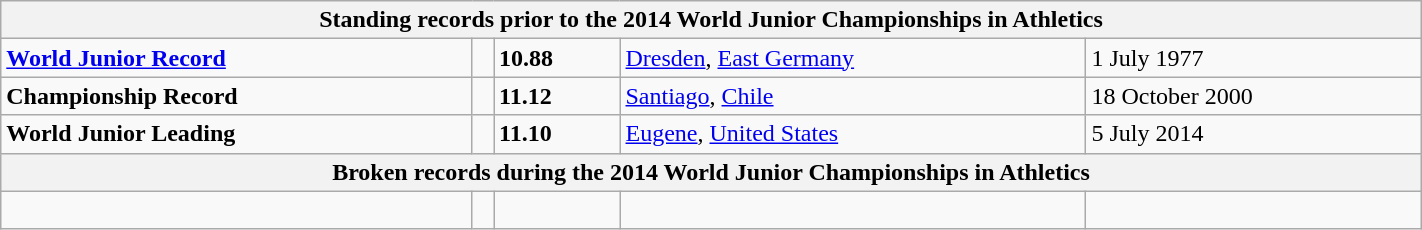<table class="wikitable" width=75%>
<tr>
<th colspan="5">Standing records prior to the 2014 World Junior Championships in Athletics</th>
</tr>
<tr>
<td><strong><a href='#'>World Junior Record</a></strong></td>
<td></td>
<td><strong>10.88</strong></td>
<td><a href='#'>Dresden</a>, <a href='#'>East Germany</a></td>
<td>1 July 1977</td>
</tr>
<tr>
<td><strong>Championship Record</strong></td>
<td></td>
<td><strong>11.12</strong></td>
<td><a href='#'>Santiago</a>, <a href='#'>Chile</a></td>
<td>18 October 2000</td>
</tr>
<tr>
<td><strong>World Junior Leading</strong></td>
<td></td>
<td><strong>11.10</strong></td>
<td><a href='#'>Eugene</a>, <a href='#'>United States</a></td>
<td>5 July 2014</td>
</tr>
<tr>
<th colspan="5">Broken records during the 2014 World Junior Championships in Athletics</th>
</tr>
<tr>
<td> </td>
<td></td>
<td></td>
<td></td>
<td></td>
</tr>
</table>
